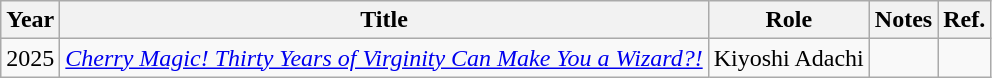<table class="wikitable">
<tr>
<th>Year</th>
<th>Title</th>
<th>Role</th>
<th>Notes</th>
<th>Ref.</th>
</tr>
<tr>
<td>2025</td>
<td><em><a href='#'>Cherry Magic! Thirty Years of Virginity Can Make You a Wizard?!</a></em></td>
<td>Kiyoshi Adachi</td>
<td></td>
<td></td>
</tr>
</table>
